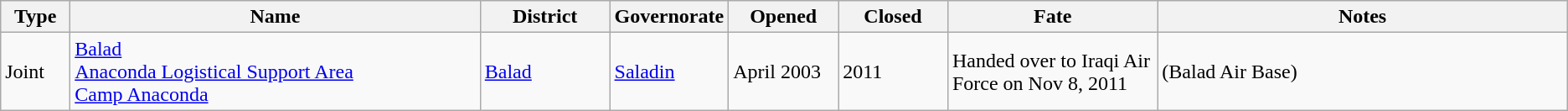<table class="wikitable sortable">
<tr>
<th style="width:3em">Type</th>
<th style="width:20em">Name</th>
<th style="width:6em">District</th>
<th style="width:5em">Governorate</th>
<th style="width:5em">Opened</th>
<th style="width:5em">Closed</th>
<th style="width:10em">Fate</th>
<th style="width:20em">Notes</th>
</tr>
<tr>
<td>Joint</td>
<td><a href='#'>Balad</a><br><a href='#'>Anaconda Logistical Support Area</a><br><a href='#'>Camp Anaconda</a></td>
<td><a href='#'>Balad</a></td>
<td><a href='#'>Saladin</a></td>
<td>April 2003</td>
<td>2011</td>
<td>Handed over to Iraqi Air Force on Nov 8, 2011</td>
<td>(Balad Air Base)</td>
</tr>
</table>
